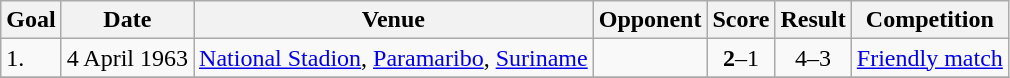<table class="wikitable collapsible">
<tr>
<th>Goal</th>
<th>Date</th>
<th>Venue</th>
<th>Opponent</th>
<th>Score</th>
<th>Result</th>
<th>Competition</th>
</tr>
<tr>
<td>1.</td>
<td>4 April 1963</td>
<td><a href='#'>National Stadion</a>, <a href='#'>Paramaribo</a>, <a href='#'>Suriname</a></td>
<td></td>
<td style="text-align:center;"><strong>2</strong>–1</td>
<td style="text-align:center;">4–3</td>
<td><a href='#'>Friendly match</a></td>
</tr>
<tr>
</tr>
</table>
